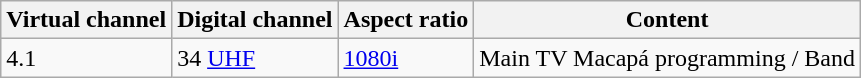<table class = "wikitable">
<tr>
<th>Virtual channel</th>
<th>Digital channel</th>
<th>Aspect ratio</th>
<th>Content</th>
</tr>
<tr>
<td>4.1</td>
<td>34 <a href='#'>UHF</a></td>
<td><a href='#'>1080i</a></td>
<td>Main TV Macapá programming / Band</td>
</tr>
</table>
